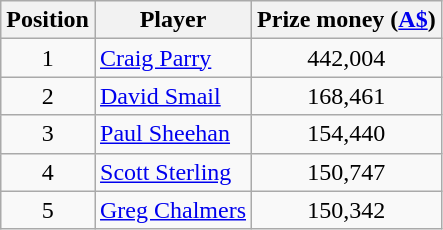<table class="wikitable">
<tr>
<th>Position</th>
<th>Player</th>
<th>Prize money (<a href='#'>A$</a>)</th>
</tr>
<tr>
<td align=center>1</td>
<td> <a href='#'>Craig Parry</a></td>
<td align=center>442,004</td>
</tr>
<tr>
<td align=center>2</td>
<td> <a href='#'>David Smail</a></td>
<td align=center>168,461</td>
</tr>
<tr>
<td align=center>3</td>
<td> <a href='#'>Paul Sheehan</a></td>
<td align=center>154,440</td>
</tr>
<tr>
<td align=center>4</td>
<td> <a href='#'>Scott Sterling</a></td>
<td align=center>150,747</td>
</tr>
<tr>
<td align=center>5</td>
<td> <a href='#'>Greg Chalmers</a></td>
<td align=center>150,342</td>
</tr>
</table>
